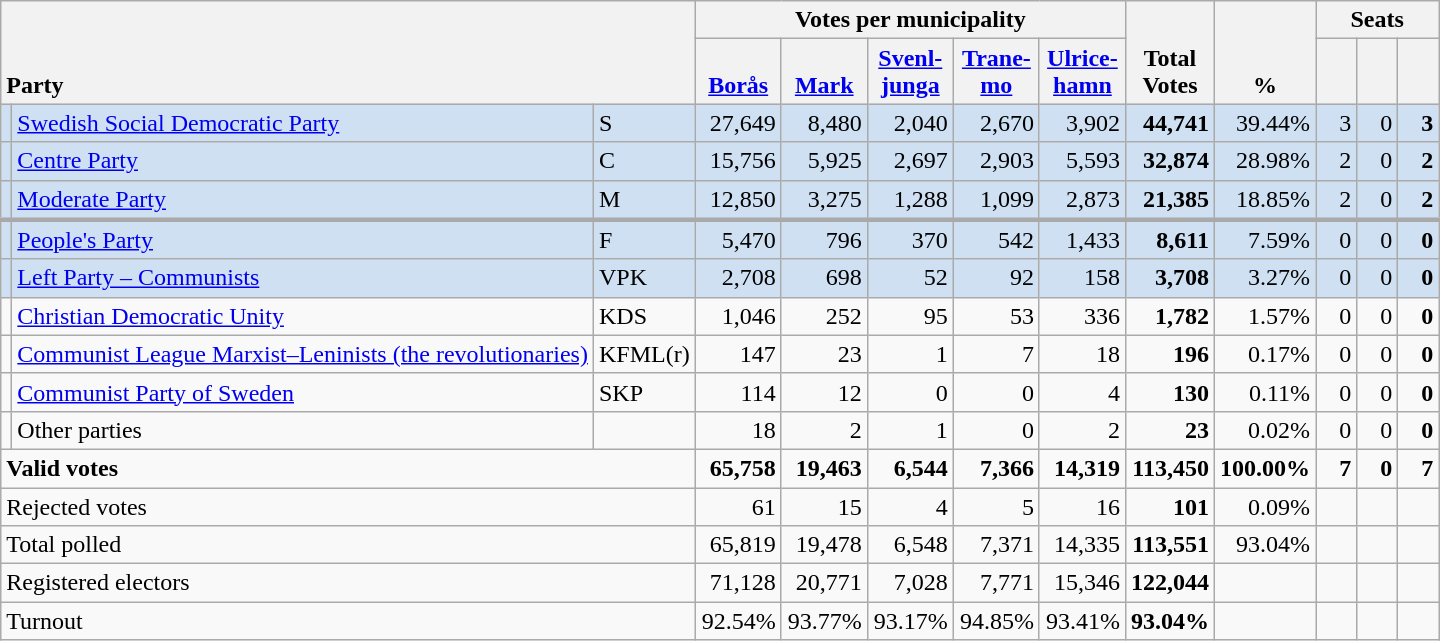<table class="wikitable" border="1" style="text-align:right;">
<tr>
<th style="text-align:left;" valign=bottom rowspan=2 colspan=3>Party</th>
<th colspan=5>Votes per municipality</th>
<th align=center valign=bottom rowspan=2 width="50">Total Votes</th>
<th align=center valign=bottom rowspan=2 width="50">%</th>
<th colspan=3>Seats</th>
</tr>
<tr>
<th align=center valign=bottom width="50"><a href='#'>Borås</a></th>
<th align=center valign=bottom width="50"><a href='#'>Mark</a></th>
<th align=center valign=bottom width="50"><a href='#'>Svenl- junga</a></th>
<th align=center valign=bottom width="50"><a href='#'>Trane- mo</a></th>
<th align=center valign=bottom width="50"><a href='#'>Ulrice- hamn</a></th>
<th align=center valign=bottom width="20"><small></small></th>
<th align=center valign=bottom width="20"><small><a href='#'></a></small></th>
<th align=center valign=bottom width="20"><small></small></th>
</tr>
<tr style="background:#CEE0F2;">
<td></td>
<td align=left style="white-space: nowrap;"><a href='#'>Swedish Social Democratic Party</a></td>
<td align=left>S</td>
<td>27,649</td>
<td>8,480</td>
<td>2,040</td>
<td>2,670</td>
<td>3,902</td>
<td><strong>44,741</strong></td>
<td>39.44%</td>
<td>3</td>
<td>0</td>
<td><strong>3</strong></td>
</tr>
<tr style="background:#CEE0F2;">
<td></td>
<td align=left><a href='#'>Centre Party</a></td>
<td align=left>C</td>
<td>15,756</td>
<td>5,925</td>
<td>2,697</td>
<td>2,903</td>
<td>5,593</td>
<td><strong>32,874</strong></td>
<td>28.98%</td>
<td>2</td>
<td>0</td>
<td><strong>2</strong></td>
</tr>
<tr style="background:#CEE0F2;">
<td></td>
<td align=left><a href='#'>Moderate Party</a></td>
<td align=left>M</td>
<td>12,850</td>
<td>3,275</td>
<td>1,288</td>
<td>1,099</td>
<td>2,873</td>
<td><strong>21,385</strong></td>
<td>18.85%</td>
<td>2</td>
<td>0</td>
<td><strong>2</strong></td>
</tr>
<tr style="background:#CEE0F2; border-top:3px solid darkgray;">
<td></td>
<td align=left><a href='#'>People's Party</a></td>
<td align=left>F</td>
<td>5,470</td>
<td>796</td>
<td>370</td>
<td>542</td>
<td>1,433</td>
<td><strong>8,611</strong></td>
<td>7.59%</td>
<td>0</td>
<td>0</td>
<td><strong>0</strong></td>
</tr>
<tr style="background:#CEE0F2;">
<td></td>
<td align=left><a href='#'>Left Party – Communists</a></td>
<td align=left>VPK</td>
<td>2,708</td>
<td>698</td>
<td>52</td>
<td>92</td>
<td>158</td>
<td><strong>3,708</strong></td>
<td>3.27%</td>
<td>0</td>
<td>0</td>
<td><strong>0</strong></td>
</tr>
<tr>
<td></td>
<td align=left><a href='#'>Christian Democratic Unity</a></td>
<td align=left>KDS</td>
<td>1,046</td>
<td>252</td>
<td>95</td>
<td>53</td>
<td>336</td>
<td><strong>1,782</strong></td>
<td>1.57%</td>
<td>0</td>
<td>0</td>
<td><strong>0</strong></td>
</tr>
<tr>
<td></td>
<td align=left><a href='#'>Communist League Marxist–Leninists (the revolutionaries)</a></td>
<td align=left>KFML(r)</td>
<td>147</td>
<td>23</td>
<td>1</td>
<td>7</td>
<td>18</td>
<td><strong>196</strong></td>
<td>0.17%</td>
<td>0</td>
<td>0</td>
<td><strong>0</strong></td>
</tr>
<tr>
<td></td>
<td align=left><a href='#'>Communist Party of Sweden</a></td>
<td align=left>SKP</td>
<td>114</td>
<td>12</td>
<td>0</td>
<td>0</td>
<td>4</td>
<td><strong>130</strong></td>
<td>0.11%</td>
<td>0</td>
<td>0</td>
<td><strong>0</strong></td>
</tr>
<tr>
<td></td>
<td align=left>Other parties</td>
<td></td>
<td>18</td>
<td>2</td>
<td>1</td>
<td>0</td>
<td>2</td>
<td><strong>23</strong></td>
<td>0.02%</td>
<td>0</td>
<td>0</td>
<td><strong>0</strong></td>
</tr>
<tr style="font-weight:bold">
<td align=left colspan=3>Valid votes</td>
<td>65,758</td>
<td>19,463</td>
<td>6,544</td>
<td>7,366</td>
<td>14,319</td>
<td>113,450</td>
<td>100.00%</td>
<td>7</td>
<td>0</td>
<td>7</td>
</tr>
<tr>
<td align=left colspan=3>Rejected votes</td>
<td>61</td>
<td>15</td>
<td>4</td>
<td>5</td>
<td>16</td>
<td><strong>101</strong></td>
<td>0.09%</td>
<td></td>
<td></td>
<td></td>
</tr>
<tr>
<td align=left colspan=3>Total polled</td>
<td>65,819</td>
<td>19,478</td>
<td>6,548</td>
<td>7,371</td>
<td>14,335</td>
<td><strong>113,551</strong></td>
<td>93.04%</td>
<td></td>
<td></td>
<td></td>
</tr>
<tr>
<td align=left colspan=3>Registered electors</td>
<td>71,128</td>
<td>20,771</td>
<td>7,028</td>
<td>7,771</td>
<td>15,346</td>
<td><strong>122,044</strong></td>
<td></td>
<td></td>
<td></td>
<td></td>
</tr>
<tr>
<td align=left colspan=3>Turnout</td>
<td>92.54%</td>
<td>93.77%</td>
<td>93.17%</td>
<td>94.85%</td>
<td>93.41%</td>
<td><strong>93.04%</strong></td>
<td></td>
<td></td>
<td></td>
<td></td>
</tr>
</table>
